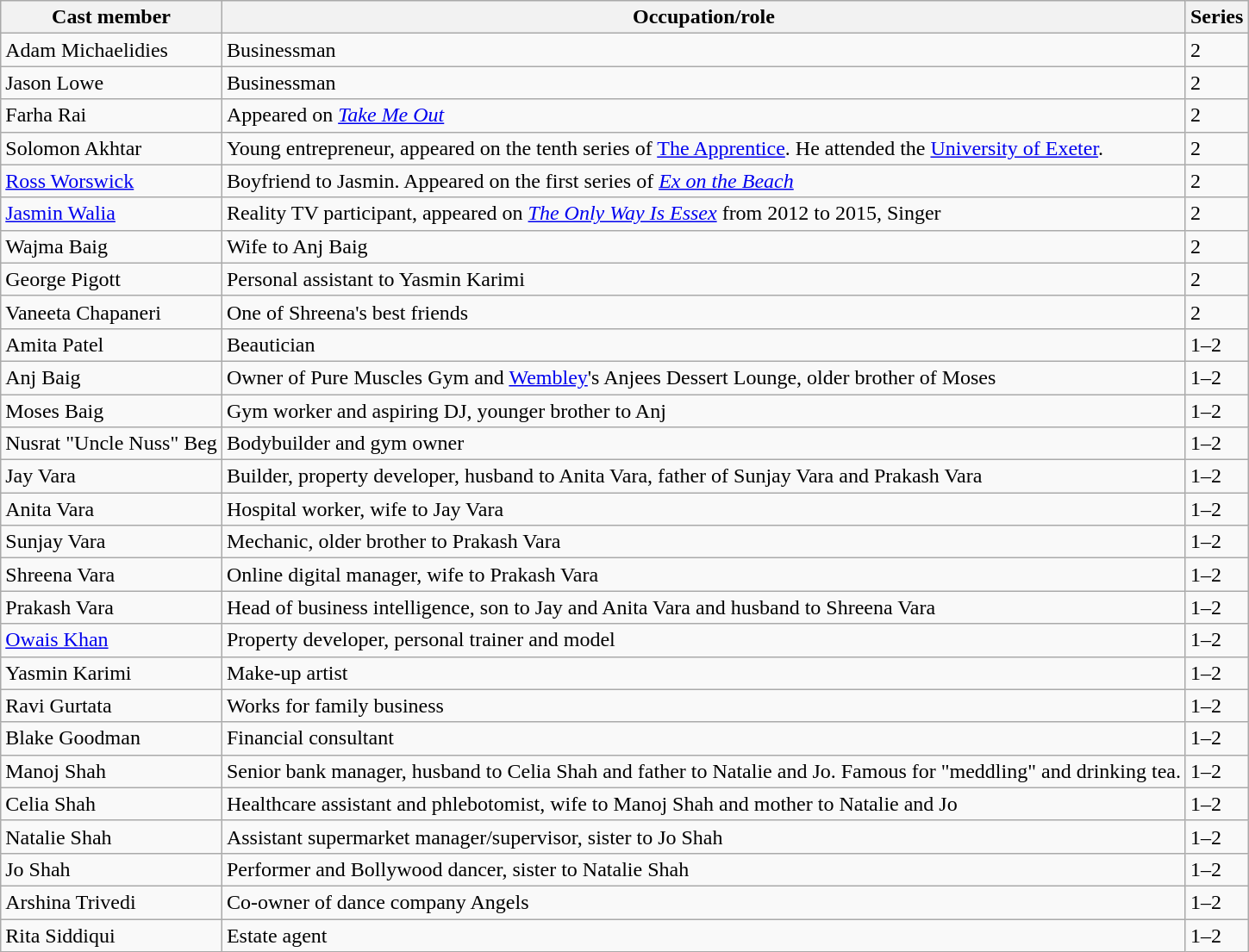<table class="wikitable sortable">
<tr>
<th>Cast member</th>
<th>Occupation/role</th>
<th>Series</th>
</tr>
<tr>
<td>Adam Michaelidies</td>
<td>Businessman</td>
<td>2</td>
</tr>
<tr>
<td>Jason Lowe</td>
<td>Businessman</td>
<td>2</td>
</tr>
<tr>
<td>Farha Rai</td>
<td>Appeared on <em><a href='#'>Take Me Out</a></em></td>
<td>2</td>
</tr>
<tr>
<td>Solomon Akhtar</td>
<td>Young entrepreneur, appeared on the tenth series of <a href='#'>The Apprentice</a>. He attended the <a href='#'>University of Exeter</a>.</td>
<td>2</td>
</tr>
<tr>
<td><a href='#'>Ross Worswick</a></td>
<td>Boyfriend to Jasmin. Appeared on the first series of <em><a href='#'>Ex on the Beach</a></em></td>
<td>2</td>
</tr>
<tr>
<td><a href='#'>Jasmin Walia</a></td>
<td>Reality TV participant, appeared on <em><a href='#'>The Only Way Is Essex</a></em> from 2012 to 2015, Singer</td>
<td>2</td>
</tr>
<tr>
<td>Wajma Baig</td>
<td>Wife to Anj Baig</td>
<td>2</td>
</tr>
<tr>
<td>George Pigott</td>
<td>Personal assistant to Yasmin Karimi</td>
<td>2</td>
</tr>
<tr>
<td>Vaneeta Chapaneri</td>
<td>One of Shreena's best friends</td>
<td>2</td>
</tr>
<tr>
<td>Amita Patel</td>
<td>Beautician</td>
<td>1–2</td>
</tr>
<tr>
<td>Anj Baig</td>
<td>Owner of Pure Muscles Gym and <a href='#'>Wembley</a>'s Anjees Dessert Lounge, older brother of Moses</td>
<td>1–2</td>
</tr>
<tr>
<td>Moses Baig</td>
<td>Gym worker and aspiring DJ, younger brother to Anj</td>
<td>1–2</td>
</tr>
<tr>
<td>Nusrat "Uncle Nuss" Beg</td>
<td>Bodybuilder and gym owner</td>
<td>1–2</td>
</tr>
<tr>
<td>Jay Vara</td>
<td>Builder, property developer, husband to Anita Vara, father of Sunjay Vara and Prakash Vara</td>
<td>1–2</td>
</tr>
<tr>
<td>Anita Vara</td>
<td>Hospital worker, wife to Jay Vara</td>
<td>1–2</td>
</tr>
<tr>
<td>Sunjay Vara</td>
<td>Mechanic, older brother to Prakash Vara</td>
<td>1–2</td>
</tr>
<tr>
<td>Shreena Vara</td>
<td>Online digital manager, wife to Prakash Vara</td>
<td>1–2</td>
</tr>
<tr>
<td>Prakash Vara</td>
<td>Head of business intelligence, son to Jay and Anita Vara and husband to Shreena Vara</td>
<td>1–2</td>
</tr>
<tr>
<td><a href='#'>Owais Khan</a></td>
<td>Property developer, personal trainer and model</td>
<td>1–2</td>
</tr>
<tr>
<td>Yasmin Karimi</td>
<td>Make-up artist</td>
<td>1–2</td>
</tr>
<tr>
<td>Ravi Gurtata</td>
<td>Works for family business</td>
<td>1–2</td>
</tr>
<tr>
<td>Blake Goodman</td>
<td>Financial consultant</td>
<td>1–2</td>
</tr>
<tr>
<td>Manoj Shah</td>
<td>Senior bank manager, husband to Celia Shah and father to Natalie and Jo. Famous for "meddling" and drinking tea.</td>
<td>1–2</td>
</tr>
<tr>
<td>Celia Shah</td>
<td>Healthcare assistant and phlebotomist, wife to Manoj Shah and mother to Natalie and Jo</td>
<td>1–2</td>
</tr>
<tr>
<td>Natalie Shah</td>
<td>Assistant supermarket manager/supervisor, sister to Jo Shah</td>
<td>1–2</td>
</tr>
<tr>
<td>Jo Shah</td>
<td>Performer and Bollywood dancer, sister to Natalie Shah</td>
<td>1–2</td>
</tr>
<tr>
<td>Arshina Trivedi</td>
<td>Co-owner of dance company Angels</td>
<td>1–2</td>
</tr>
<tr>
<td>Rita Siddiqui</td>
<td>Estate agent</td>
<td>1–2</td>
</tr>
</table>
